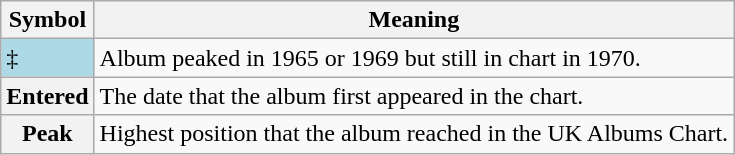<table Class="wikitable">
<tr>
<th>Symbol</th>
<th>Meaning</th>
</tr>
<tr>
<td bgcolor=lightblue>‡</td>
<td>Album peaked in 1965 or 1969 but still in chart in 1970.</td>
</tr>
<tr>
<th>Entered</th>
<td>The date that the album first appeared in the chart.</td>
</tr>
<tr>
<th>Peak</th>
<td>Highest position that the album reached in the UK Albums Chart.</td>
</tr>
</table>
